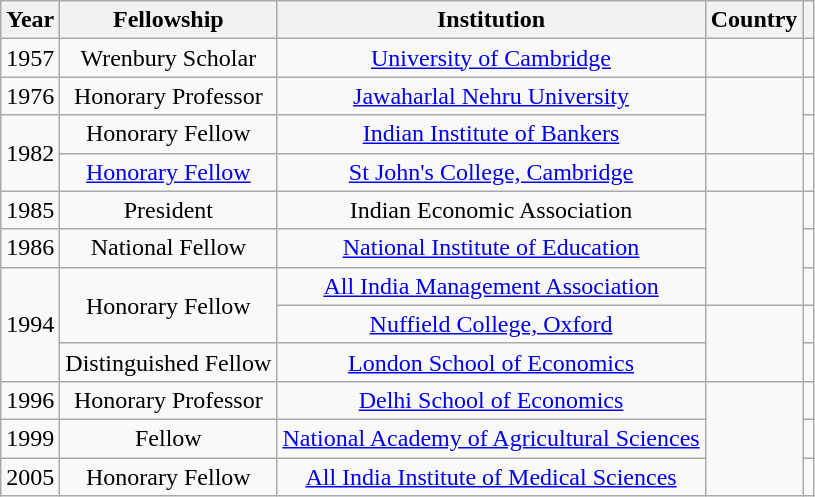<table class="wikitable sortable" style="text-align:center;">
<tr>
<th>Year</th>
<th>Fellowship</th>
<th>Institution</th>
<th>Country</th>
<th></th>
</tr>
<tr>
<td>1957</td>
<td>Wrenbury Scholar</td>
<td><a href='#'>University of Cambridge</a></td>
<td></td>
<td style="text-align: center;"></td>
</tr>
<tr>
<td>1976</td>
<td>Honorary Professor</td>
<td><a href='#'>Jawaharlal Nehru University</a></td>
<td rowspan="2"></td>
<td style="text-align: center;"></td>
</tr>
<tr>
<td rowspan="2">1982</td>
<td>Honorary Fellow</td>
<td><a href='#'>Indian Institute of Bankers</a></td>
<td style="text-align: center;"></td>
</tr>
<tr>
<td><a href='#'>Honorary Fellow</a></td>
<td><a href='#'>St John's College, Cambridge</a></td>
<td></td>
<td style="text-align: center;"></td>
</tr>
<tr>
<td>1985</td>
<td>President</td>
<td>Indian Economic Association</td>
<td rowspan="3"></td>
<td style="text-align: center;"></td>
</tr>
<tr>
<td>1986</td>
<td>National Fellow</td>
<td><a href='#'>National Institute of Education</a></td>
<td style="text-align: center;"></td>
</tr>
<tr>
<td rowspan="3">1994</td>
<td rowspan="2">Honorary Fellow</td>
<td><a href='#'>All India Management Association</a></td>
<td style="text-align: center;"></td>
</tr>
<tr>
<td><a href='#'>Nuffield College, Oxford</a></td>
<td rowspan="2"></td>
<td style="text-align: center;"></td>
</tr>
<tr>
<td>Distinguished Fellow</td>
<td><a href='#'>London School of Economics</a></td>
<td style="text-align: center;"></td>
</tr>
<tr>
<td>1996</td>
<td>Honorary Professor</td>
<td><a href='#'>Delhi School of Economics</a></td>
<td rowspan="3"></td>
<td style="text-align: center;"></td>
</tr>
<tr>
<td>1999</td>
<td>Fellow</td>
<td><a href='#'>National Academy of Agricultural Sciences</a></td>
<td style="text-align: center;"></td>
</tr>
<tr>
<td>2005</td>
<td>Honorary Fellow</td>
<td><a href='#'>All India Institute of Medical Sciences</a></td>
<td style="text-align: center;"></td>
</tr>
</table>
